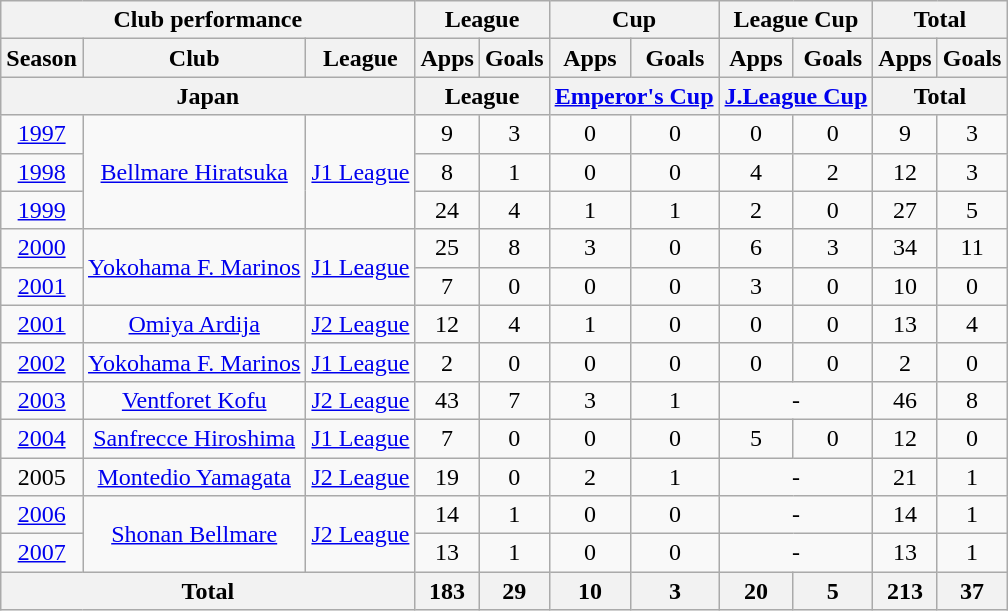<table class="wikitable" style="text-align:center;">
<tr>
<th colspan=3>Club performance</th>
<th colspan=2>League</th>
<th colspan=2>Cup</th>
<th colspan=2>League Cup</th>
<th colspan=2>Total</th>
</tr>
<tr>
<th>Season</th>
<th>Club</th>
<th>League</th>
<th>Apps</th>
<th>Goals</th>
<th>Apps</th>
<th>Goals</th>
<th>Apps</th>
<th>Goals</th>
<th>Apps</th>
<th>Goals</th>
</tr>
<tr>
<th colspan=3>Japan</th>
<th colspan=2>League</th>
<th colspan=2><a href='#'>Emperor's Cup</a></th>
<th colspan=2><a href='#'>J.League Cup</a></th>
<th colspan=2>Total</th>
</tr>
<tr>
<td><a href='#'>1997</a></td>
<td rowspan="3"><a href='#'>Bellmare Hiratsuka</a></td>
<td rowspan="3"><a href='#'>J1 League</a></td>
<td>9</td>
<td>3</td>
<td>0</td>
<td>0</td>
<td>0</td>
<td>0</td>
<td>9</td>
<td>3</td>
</tr>
<tr>
<td><a href='#'>1998</a></td>
<td>8</td>
<td>1</td>
<td>0</td>
<td>0</td>
<td>4</td>
<td>2</td>
<td>12</td>
<td>3</td>
</tr>
<tr>
<td><a href='#'>1999</a></td>
<td>24</td>
<td>4</td>
<td>1</td>
<td>1</td>
<td>2</td>
<td>0</td>
<td>27</td>
<td>5</td>
</tr>
<tr>
<td><a href='#'>2000</a></td>
<td rowspan="2"><a href='#'>Yokohama F. Marinos</a></td>
<td rowspan="2"><a href='#'>J1 League</a></td>
<td>25</td>
<td>8</td>
<td>3</td>
<td>0</td>
<td>6</td>
<td>3</td>
<td>34</td>
<td>11</td>
</tr>
<tr>
<td><a href='#'>2001</a></td>
<td>7</td>
<td>0</td>
<td>0</td>
<td>0</td>
<td>3</td>
<td>0</td>
<td>10</td>
<td>0</td>
</tr>
<tr>
<td><a href='#'>2001</a></td>
<td><a href='#'>Omiya Ardija</a></td>
<td><a href='#'>J2 League</a></td>
<td>12</td>
<td>4</td>
<td>1</td>
<td>0</td>
<td>0</td>
<td>0</td>
<td>13</td>
<td>4</td>
</tr>
<tr>
<td><a href='#'>2002</a></td>
<td><a href='#'>Yokohama F. Marinos</a></td>
<td><a href='#'>J1 League</a></td>
<td>2</td>
<td>0</td>
<td>0</td>
<td>0</td>
<td>0</td>
<td>0</td>
<td>2</td>
<td>0</td>
</tr>
<tr>
<td><a href='#'>2003</a></td>
<td><a href='#'>Ventforet Kofu</a></td>
<td><a href='#'>J2 League</a></td>
<td>43</td>
<td>7</td>
<td>3</td>
<td>1</td>
<td colspan="2">-</td>
<td>46</td>
<td>8</td>
</tr>
<tr>
<td><a href='#'>2004</a></td>
<td><a href='#'>Sanfrecce Hiroshima</a></td>
<td><a href='#'>J1 League</a></td>
<td>7</td>
<td>0</td>
<td>0</td>
<td>0</td>
<td>5</td>
<td>0</td>
<td>12</td>
<td>0</td>
</tr>
<tr>
<td>2005</td>
<td><a href='#'>Montedio Yamagata</a></td>
<td><a href='#'>J2 League</a></td>
<td>19</td>
<td>0</td>
<td>2</td>
<td>1</td>
<td colspan="2">-</td>
<td>21</td>
<td>1</td>
</tr>
<tr>
<td><a href='#'>2006</a></td>
<td rowspan="2"><a href='#'>Shonan Bellmare</a></td>
<td rowspan="2"><a href='#'>J2 League</a></td>
<td>14</td>
<td>1</td>
<td>0</td>
<td>0</td>
<td colspan="2">-</td>
<td>14</td>
<td>1</td>
</tr>
<tr>
<td><a href='#'>2007</a></td>
<td>13</td>
<td>1</td>
<td>0</td>
<td>0</td>
<td colspan="2">-</td>
<td>13</td>
<td>1</td>
</tr>
<tr>
<th colspan=3>Total</th>
<th>183</th>
<th>29</th>
<th>10</th>
<th>3</th>
<th>20</th>
<th>5</th>
<th>213</th>
<th>37</th>
</tr>
</table>
